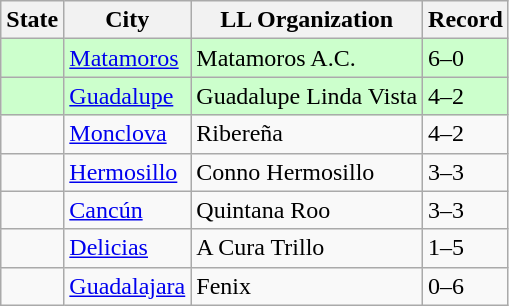<table class="wikitable">
<tr>
<th>State</th>
<th>City</th>
<th>LL Organization</th>
<th>Record</th>
</tr>
<tr bgcolor="ccffcc">
<td><strong></strong></td>
<td><a href='#'>Matamoros</a></td>
<td>Matamoros A.C.</td>
<td>6–0</td>
</tr>
<tr bgcolor="ccffcc">
<td><strong></strong></td>
<td><a href='#'>Guadalupe</a></td>
<td>Guadalupe Linda Vista</td>
<td>4–2</td>
</tr>
<tr>
<td><strong></strong></td>
<td><a href='#'>Monclova</a></td>
<td>Ribereña</td>
<td>4–2</td>
</tr>
<tr>
<td><strong></strong></td>
<td><a href='#'>Hermosillo</a></td>
<td>Conno Hermosillo</td>
<td>3–3</td>
</tr>
<tr>
<td><strong></strong></td>
<td><a href='#'>Cancún</a></td>
<td>Quintana Roo</td>
<td>3–3</td>
</tr>
<tr>
<td><strong></strong></td>
<td><a href='#'>Delicias</a></td>
<td>A Cura Trillo</td>
<td>1–5</td>
</tr>
<tr>
<td><strong></strong></td>
<td><a href='#'>Guadalajara</a></td>
<td>Fenix</td>
<td>0–6</td>
</tr>
</table>
